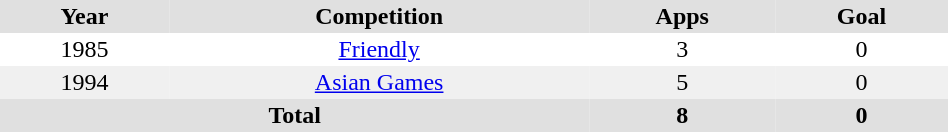<table border="0" cellpadding="2" cellspacing="0" style="width:50%;">
<tr style="text-align:center; background:#e0e0e0;">
<th>Year</th>
<th>Competition</th>
<th>Apps</th>
<th>Goal</th>
</tr>
<tr style="text-align:center;">
<td>1985</td>
<td><a href='#'>Friendly</a></td>
<td>3</td>
<td>0</td>
</tr>
<tr style="text-align:center; background:#f0f0f0;">
<td>1994</td>
<td><a href='#'>Asian Games</a></td>
<td>5</td>
<td>0</td>
</tr>
<tr style="text-align:center; background:#e0e0e0;">
<th colspan="2">Total</th>
<th style="text-align:center;">8</th>
<th style="text-align:center;">0</th>
</tr>
</table>
